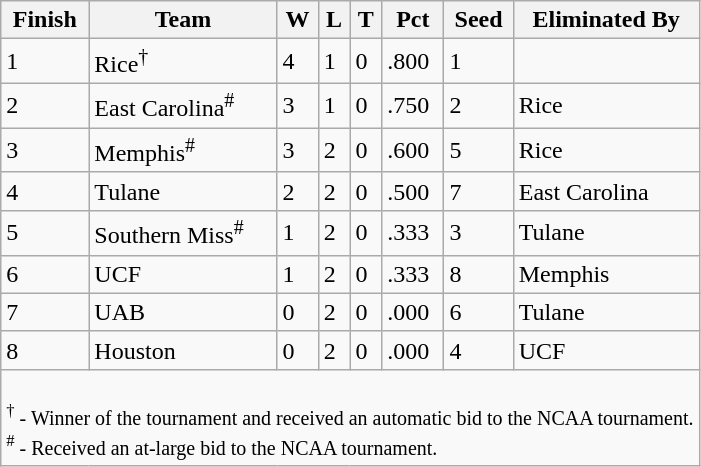<table class="wikitable sortable">
<tr>
<th>Finish</th>
<th>Team</th>
<th>W</th>
<th>L</th>
<th>T</th>
<th>Pct</th>
<th>Seed</th>
<th>Eliminated By</th>
</tr>
<tr>
<td>1</td>
<td>Rice<sup>†</sup></td>
<td>4</td>
<td>1</td>
<td>0</td>
<td>.800</td>
<td>1</td>
<td></td>
</tr>
<tr>
<td>2</td>
<td>East Carolina<sup>#</sup></td>
<td>3</td>
<td>1</td>
<td>0</td>
<td>.750</td>
<td>2</td>
<td>Rice</td>
</tr>
<tr>
<td>3</td>
<td>Memphis<sup>#</sup></td>
<td>3</td>
<td>2</td>
<td>0</td>
<td>.600</td>
<td>5</td>
<td>Rice</td>
</tr>
<tr>
<td>4</td>
<td>Tulane</td>
<td>2</td>
<td>2</td>
<td>0</td>
<td>.500</td>
<td>7</td>
<td>East Carolina</td>
</tr>
<tr>
<td>5</td>
<td>Southern Miss<sup>#</sup></td>
<td>1</td>
<td>2</td>
<td>0</td>
<td>.333</td>
<td>3</td>
<td>Tulane</td>
</tr>
<tr>
<td>6</td>
<td>UCF</td>
<td>1</td>
<td>2</td>
<td>0</td>
<td>.333</td>
<td>8</td>
<td>Memphis</td>
</tr>
<tr>
<td>7</td>
<td>UAB</td>
<td>0</td>
<td>2</td>
<td>0</td>
<td>.000</td>
<td>6</td>
<td>Tulane</td>
</tr>
<tr>
<td>8</td>
<td>Houston</td>
<td>0</td>
<td>2</td>
<td>0</td>
<td>.000</td>
<td>4</td>
<td>UCF</td>
</tr>
<tr>
<td colspan=8><br><small><sup>†</sup> - Winner of the tournament and received an automatic bid to the NCAA tournament.<br>
<sup>#</sup> - Received an at-large bid to the NCAA tournament.</small></td>
</tr>
</table>
